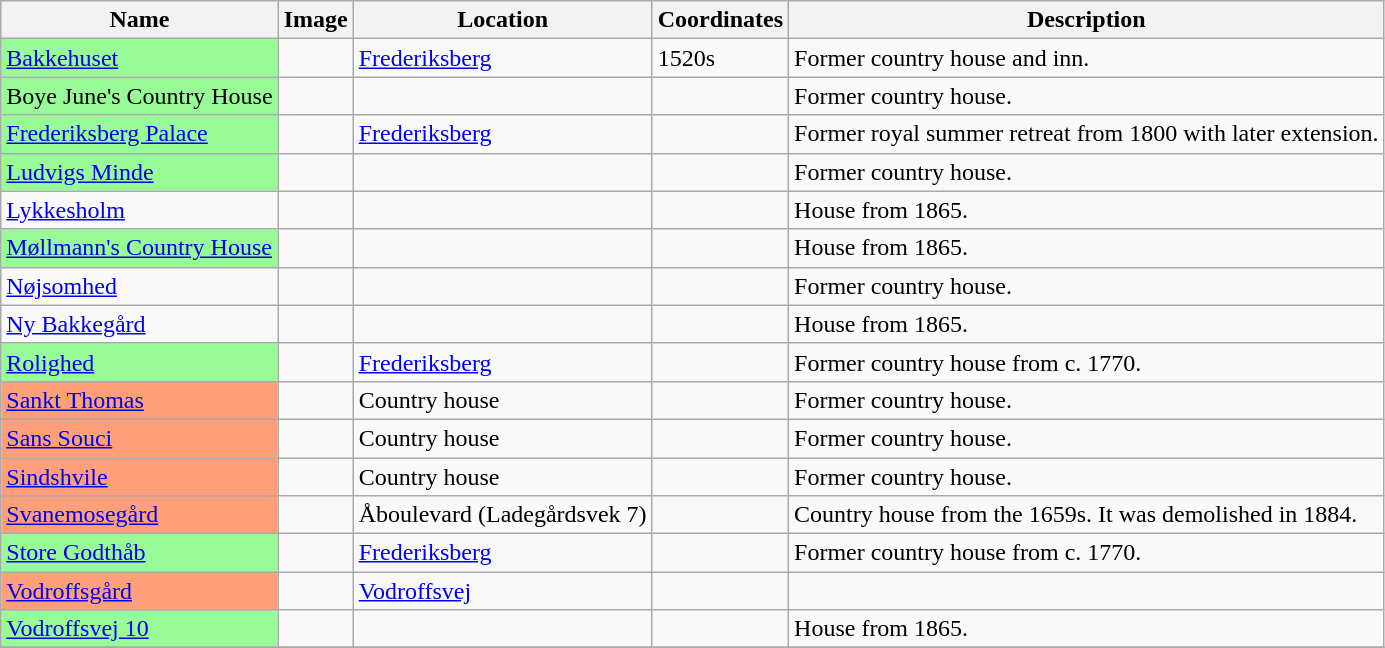<table class="wikitable sortable">
<tr>
<th>Name</th>
<th class=unsortable>Image</th>
<th>Location</th>
<th>Coordinates</th>
<th class=unsortable>Description</th>
</tr>
<tr>
<td bgcolor=98fb98><a href='#'>Bakkehuset</a></td>
<td></td>
<td><a href='#'>Frederiksberg</a></td>
<td>1520s</td>
<td>Former country house and inn.</td>
</tr>
<tr>
<td bgcolor=98fb98>Boye June's Country House</td>
<td></td>
<td></td>
<td></td>
<td>Former country house.</td>
</tr>
<tr>
<td bgcolor=98fb98><a href='#'>Frederiksberg Palace</a></td>
<td></td>
<td><a href='#'>Frederiksberg</a></td>
<td></td>
<td>Former royal summer retreat from 1800 with later extension.</td>
</tr>
<tr>
<td bgcolor=98fb98><a href='#'>Ludvigs Minde</a></td>
<td></td>
<td></td>
<td></td>
<td>Former country house.</td>
</tr>
<tr>
<td><a href='#'>Lykkesholm</a></td>
<td></td>
<td></td>
<td></td>
<td>House from 1865.</td>
</tr>
<tr>
<td bgcolor=98fb98><a href='#'>Møllmann's Country House</a></td>
<td></td>
<td></td>
<td></td>
<td>House from 1865.</td>
</tr>
<tr>
<td><a href='#'>Nøjsomhed</a></td>
<td></td>
<td></td>
<td></td>
<td>Former country house.</td>
</tr>
<tr>
<td><a href='#'>Ny Bakkegård</a></td>
<td></td>
<td></td>
<td></td>
<td>House from 1865.</td>
</tr>
<tr>
<td bgcolor=98fb98><a href='#'>Rolighed</a></td>
<td></td>
<td><a href='#'>Frederiksberg</a></td>
<td></td>
<td>Former country house from c. 1770.</td>
</tr>
<tr>
<td bgcolor=ffa07a><a href='#'>Sankt Thomas</a></td>
<td></td>
<td>Country house</td>
<td></td>
<td>Former country house.</td>
</tr>
<tr>
<td bgcolor=ffa07a><a href='#'>Sans Souci</a></td>
<td></td>
<td>Country house</td>
<td></td>
<td>Former country house.</td>
</tr>
<tr>
<td bgcolor=ffa07a><a href='#'>Sindshvile</a></td>
<td></td>
<td>Country house</td>
<td></td>
<td>Former country house.</td>
</tr>
<tr>
<td bgcolor=ffa07a><a href='#'>Svanemosegård</a></td>
<td></td>
<td>Åboulevard (Ladegårdsvek 7)</td>
<td></td>
<td>Country house from the 1659s. It was demolished in 1884.</td>
</tr>
<tr>
<td bgcolor=98fb98><a href='#'>Store Godthåb</a></td>
<td></td>
<td><a href='#'>Frederiksberg</a></td>
<td></td>
<td>Former country house from c. 1770.</td>
</tr>
<tr>
<td bgcolor=ffa07a><a href='#'>Vodroffsgård</a></td>
<td></td>
<td><a href='#'>Vodroffsvej</a></td>
<td></td>
<td></td>
</tr>
<tr>
<td bgcolor=98fb98><a href='#'>Vodroffsvej 10</a></td>
<td></td>
<td></td>
<td></td>
<td>House from 1865.</td>
</tr>
<tr>
</tr>
</table>
